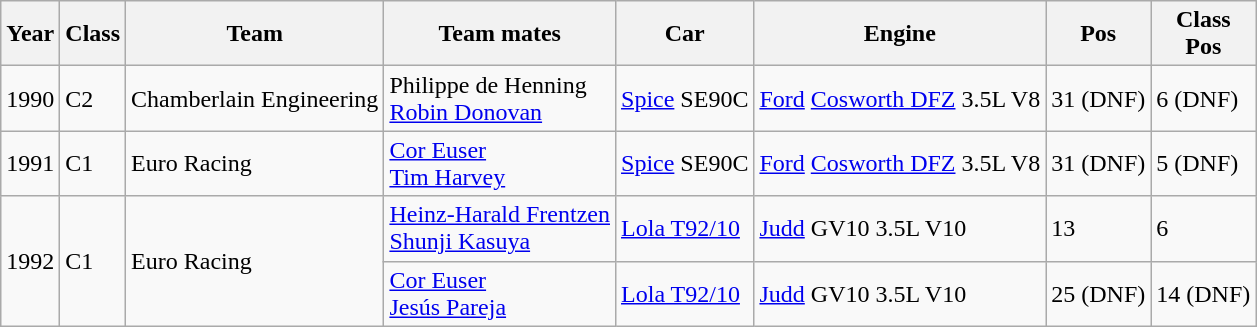<table class="wikitable">
<tr>
<th>Year</th>
<th>Class</th>
<th>Team</th>
<th>Team mates</th>
<th>Car</th>
<th>Engine</th>
<th>Pos</th>
<th>Class<br>Pos</th>
</tr>
<tr>
<td>1990</td>
<td>C2</td>
<td> Chamberlain Engineering</td>
<td> Philippe de Henning<br> <a href='#'>Robin Donovan</a></td>
<td><a href='#'>Spice</a> SE90C</td>
<td><a href='#'>Ford</a> <a href='#'>Cosworth DFZ</a> 3.5L V8</td>
<td>31 (DNF)</td>
<td>6 (DNF)</td>
</tr>
<tr>
<td>1991</td>
<td>C1</td>
<td> Euro Racing</td>
<td> <a href='#'>Cor Euser</a><br> <a href='#'>Tim Harvey</a></td>
<td><a href='#'>Spice</a> SE90C</td>
<td><a href='#'>Ford</a> <a href='#'>Cosworth DFZ</a> 3.5L V8</td>
<td>31 (DNF)</td>
<td>5 (DNF)</td>
</tr>
<tr>
<td rowspan="2">1992</td>
<td rowspan="2">C1</td>
<td rowspan="2"> Euro Racing</td>
<td> <a href='#'>Heinz-Harald Frentzen</a><br><a href='#'>Shunji Kasuya</a></td>
<td><a href='#'>Lola T92/10</a></td>
<td><a href='#'>Judd</a> GV10 3.5L V10</td>
<td>13</td>
<td>6</td>
</tr>
<tr>
<td> <a href='#'>Cor Euser</a><br> <a href='#'>Jesús Pareja</a></td>
<td><a href='#'>Lola T92/10</a></td>
<td><a href='#'>Judd</a> GV10 3.5L V10</td>
<td>25 (DNF)</td>
<td>14 (DNF)</td>
</tr>
</table>
